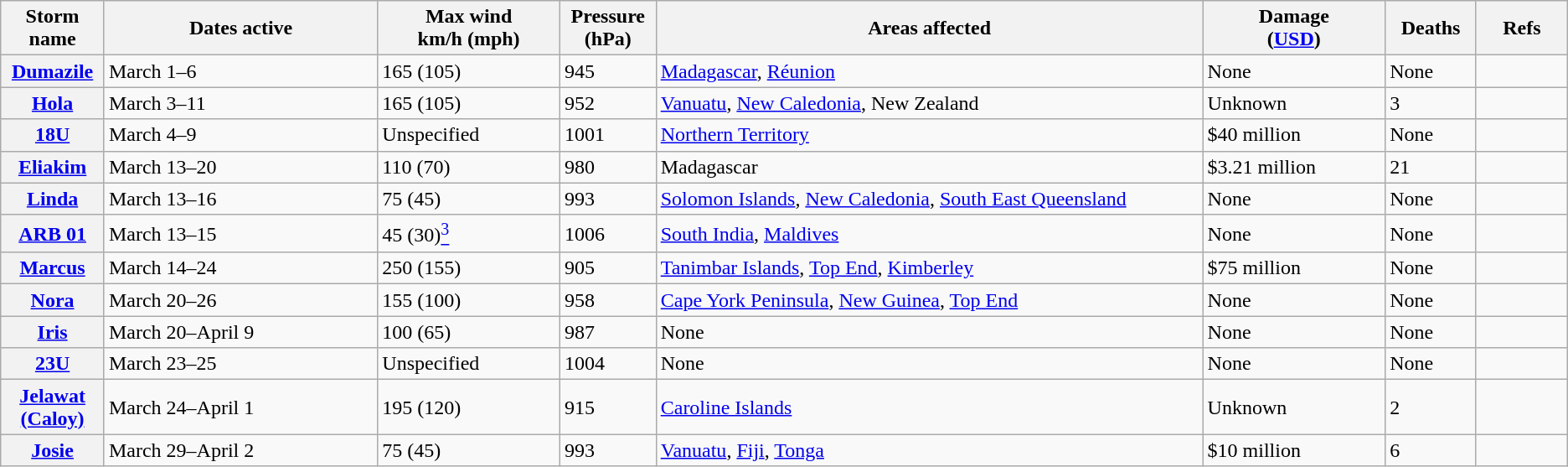<table class="wikitable sortable">
<tr>
<th style="width:5%;">Storm name</th>
<th style="width:15%;">Dates active</th>
<th style="width:10%;">Max wind<br>km/h (mph)</th>
<th style="width:5%;">Pressure<br>(hPa)</th>
<th style="width:30%;">Areas affected</th>
<th style="width:10%;">Damage<br>(<a href='#'>USD</a>)</th>
<th style="width:5%;">Deaths</th>
<th style="width:5%;">Refs</th>
</tr>
<tr>
<th><a href='#'>Dumazile</a></th>
<td>March 1–6</td>
<td>165 (105)</td>
<td>945</td>
<td><a href='#'>Madagascar</a>, <a href='#'>Réunion</a></td>
<td>None</td>
<td>None</td>
<td></td>
</tr>
<tr>
<th><a href='#'>Hola</a></th>
<td>March 3–11</td>
<td>165 (105)</td>
<td>952</td>
<td><a href='#'>Vanuatu</a>, <a href='#'>New Caledonia</a>, New Zealand</td>
<td>Unknown</td>
<td>3</td>
<td></td>
</tr>
<tr>
<th><a href='#'>18U</a></th>
<td>March 4–9</td>
<td>Unspecified</td>
<td>1001</td>
<td><a href='#'>Northern Territory</a></td>
<td>$40 million</td>
<td>None</td>
<td></td>
</tr>
<tr>
<th><a href='#'>Eliakim</a></th>
<td>March 13–20</td>
<td>110 (70)</td>
<td>980</td>
<td>Madagascar</td>
<td>$3.21 million</td>
<td>21</td>
<td></td>
</tr>
<tr>
<th><a href='#'>Linda</a></th>
<td>March 13–16</td>
<td>75 (45)</td>
<td>993</td>
<td><a href='#'>Solomon Islands</a>, <a href='#'>New Caledonia</a>, <a href='#'>South East Queensland</a></td>
<td>None</td>
<td>None</td>
<td></td>
</tr>
<tr>
<th><a href='#'>ARB 01</a></th>
<td>March 13–15</td>
<td>45 (30)<a href='#'><sup>3</sup></a></td>
<td>1006</td>
<td><a href='#'>South India</a>, <a href='#'>Maldives</a></td>
<td>None</td>
<td>None</td>
<td></td>
</tr>
<tr>
<th><a href='#'>Marcus</a></th>
<td>March 14–24</td>
<td>250 (155)</td>
<td>905</td>
<td><a href='#'>Tanimbar Islands</a>, <a href='#'>Top End</a>, <a href='#'>Kimberley</a></td>
<td>$75 million</td>
<td>None</td>
<td></td>
</tr>
<tr>
<th><a href='#'>Nora</a></th>
<td>March 20–26</td>
<td>155 (100)</td>
<td>958</td>
<td><a href='#'>Cape York Peninsula</a>, <a href='#'>New Guinea</a>, <a href='#'>Top End</a></td>
<td>None</td>
<td>None</td>
<td></td>
</tr>
<tr>
<th><a href='#'>Iris</a></th>
<td>March 20–April 9</td>
<td>100 (65)</td>
<td>987</td>
<td>None</td>
<td>None</td>
<td>None</td>
<td></td>
</tr>
<tr>
<th><a href='#'>23U</a></th>
<td>March 23–25</td>
<td>Unspecified</td>
<td>1004</td>
<td>None</td>
<td>None</td>
<td>None</td>
<td></td>
</tr>
<tr>
<th><a href='#'>Jelawat (Caloy)</a></th>
<td>March 24–April 1</td>
<td>195 (120)</td>
<td>915</td>
<td><a href='#'>Caroline Islands</a></td>
<td>Unknown</td>
<td>2</td>
<td></td>
</tr>
<tr>
<th><a href='#'>Josie</a></th>
<td>March 29–April 2</td>
<td>75 (45)</td>
<td>993</td>
<td><a href='#'>Vanuatu</a>, <a href='#'>Fiji</a>, <a href='#'>Tonga</a></td>
<td>$10 million</td>
<td>6</td>
<td></td>
</tr>
</table>
